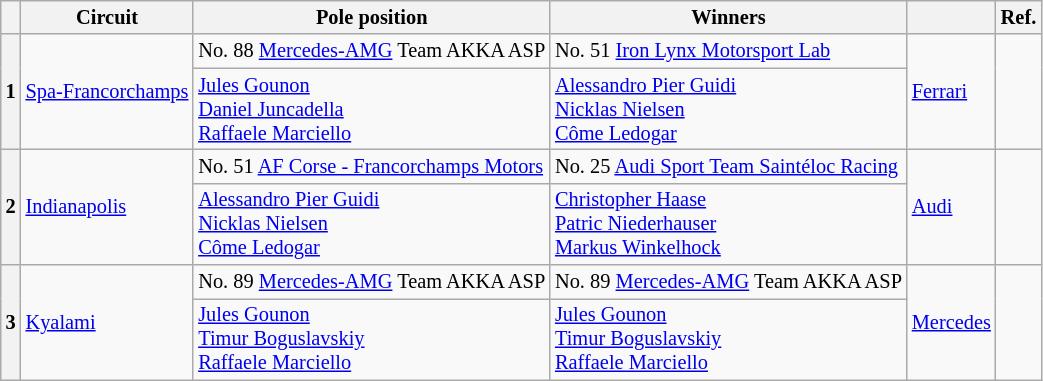<table class="wikitable" style="font-size:85%;">
<tr>
<th></th>
<th>Circuit</th>
<th>Pole position</th>
<th> Winners</th>
<th></th>
<th>Ref.</th>
</tr>
<tr>
<th rowspan=2>1</th>
<td rowspan=2> <a href='#'>Spa-Francorchamps</a></td>
<td> No. 88 <a href='#'>Mercedes-AMG</a> Team AKKA ASP</td>
<td> No. 51 <a href='#'>Iron Lynx Motorsport Lab</a></td>
<td rowspan=2> <a href='#'>Ferrari</a></td>
<td rowspan=2 align=center></td>
</tr>
<tr>
<td> <a href='#'>Jules Gounon</a><br> <a href='#'>Daniel Juncadella</a><br> <a href='#'>Raffaele Marciello</a></td>
<td> <a href='#'>Alessandro Pier Guidi</a><br> <a href='#'>Nicklas Nielsen</a><br> <a href='#'>Côme Ledogar</a></td>
</tr>
<tr>
<th rowspan=2>2</th>
<td rowspan=2> <a href='#'>Indianapolis</a></td>
<td> No. 51 <a href='#'>AF Corse - Francorchamps Motors</a></td>
<td> No. 25 <a href='#'>Audi Sport Team Saintéloc Racing</a></td>
<td rowspan=2> <a href='#'>Audi</a></td>
<td rowspan=2 align=center></td>
</tr>
<tr>
<td> <a href='#'>Alessandro Pier Guidi</a><br> <a href='#'>Nicklas Nielsen</a><br> <a href='#'>Côme Ledogar</a></td>
<td> <a href='#'>Christopher Haase</a><br> <a href='#'>Patric Niederhauser</a><br> <a href='#'>Markus Winkelhock</a></td>
</tr>
<tr>
<th rowspan=2>3</th>
<td rowspan=2> <a href='#'>Kyalami</a></td>
<td> No. 89 <a href='#'>Mercedes-AMG</a> Team AKKA ASP</td>
<td> No. 89 <a href='#'>Mercedes-AMG</a> Team AKKA ASP</td>
<td rowspan=2> <a href='#'>Mercedes</a></td>
</tr>
<tr>
<td> <a href='#'>Jules Gounon</a><br> <a href='#'>Timur Boguslavskiy</a><br> <a href='#'>Raffaele Marciello</a></td>
<td> <a href='#'>Jules Gounon</a><br> <a href='#'>Timur Boguslavskiy</a><br> <a href='#'>Raffaele Marciello</a></td>
</tr>
</table>
